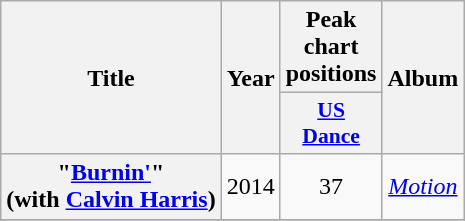<table class="wikitable plainrowheaders" style="text-align:center;" border="1">
<tr>
<th scope="col" rowspan="2">Title</th>
<th scope="col" rowspan="2">Year</th>
<th scope="col" colspan="1">Peak chart positions</th>
<th scope="col" rowspan="2">Album</th>
</tr>
<tr>
<th scope="col" style="width:2.5em;font-size:90%;"><a href='#'>US<br>Dance</a><br></th>
</tr>
<tr>
<th scope="row">"<a href='#'>Burnin'</a>" <br><span>(with <a href='#'>Calvin Harris</a>)</span></th>
<td>2014</td>
<td>37</td>
<td><em><a href='#'>Motion</a></em></td>
</tr>
<tr>
</tr>
</table>
